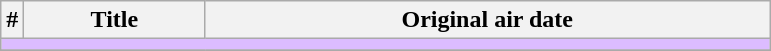<table class="plainrowheaders wikitable">
<tr>
<th width="3%">#</th>
<th>Title</th>
<th>Original air date</th>
</tr>
<tr>
<td colspan="3" bgcolor="#DCBCFF"></td>
</tr>
<tr>
</tr>
</table>
